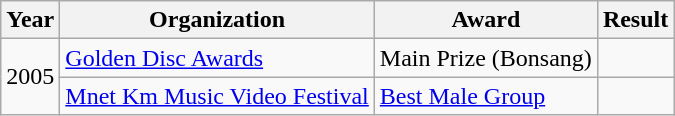<table class="wikitable plainrowheaders">
<tr>
<th scope="col">Year</th>
<th scope="col">Organization</th>
<th scope="col">Award</th>
<th scope="col">Result</th>
</tr>
<tr>
<td rowspan="2">2005</td>
<td><a href='#'>Golden Disc Awards</a></td>
<td>Main Prize (Bonsang)</td>
<td></td>
</tr>
<tr>
<td><a href='#'>Mnet Km Music Video Festival</a></td>
<td><a href='#'>Best Male Group</a></td>
<td></td>
</tr>
</table>
